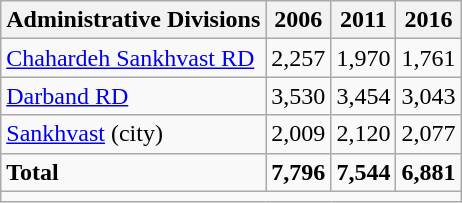<table class="wikitable">
<tr>
<th>Administrative Divisions</th>
<th>2006</th>
<th>2011</th>
<th>2016</th>
</tr>
<tr>
<td><a href='#'>Chahardeh Sankhvast RD</a></td>
<td style="text-align: right;">2,257</td>
<td style="text-align: right;">1,970</td>
<td style="text-align: right;">1,761</td>
</tr>
<tr>
<td><a href='#'>Darband RD</a></td>
<td style="text-align: right;">3,530</td>
<td style="text-align: right;">3,454</td>
<td style="text-align: right;">3,043</td>
</tr>
<tr>
<td><a href='#'>Sankhvast</a> (city)</td>
<td style="text-align: right;">2,009</td>
<td style="text-align: right;">2,120</td>
<td style="text-align: right;">2,077</td>
</tr>
<tr>
<td><strong>Total</strong></td>
<td style="text-align: right;"><strong>7,796</strong></td>
<td style="text-align: right;"><strong>7,544</strong></td>
<td style="text-align: right;"><strong>6,881</strong></td>
</tr>
<tr>
<td colspan=4></td>
</tr>
</table>
